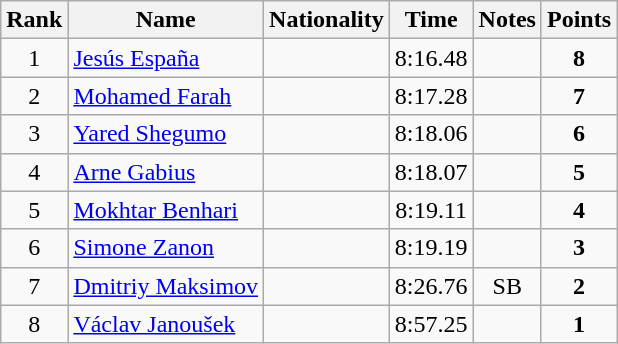<table class="wikitable sortable" style="text-align:center">
<tr>
<th>Rank</th>
<th>Name</th>
<th>Nationality</th>
<th>Time</th>
<th>Notes</th>
<th>Points</th>
</tr>
<tr>
<td>1</td>
<td align=left><a href='#'>Jesús España</a></td>
<td align=left></td>
<td>8:16.48</td>
<td></td>
<td><strong>8</strong></td>
</tr>
<tr>
<td>2</td>
<td align=left><a href='#'>Mohamed Farah</a></td>
<td align=left></td>
<td>8:17.28</td>
<td></td>
<td><strong>7</strong></td>
</tr>
<tr>
<td>3</td>
<td align=left><a href='#'>Yared Shegumo</a></td>
<td align=left></td>
<td>8:18.06</td>
<td></td>
<td><strong>6</strong></td>
</tr>
<tr>
<td>4</td>
<td align=left><a href='#'>Arne Gabius</a></td>
<td align=left></td>
<td>8:18.07</td>
<td></td>
<td><strong>5</strong></td>
</tr>
<tr>
<td>5</td>
<td align=left><a href='#'>Mokhtar Benhari</a></td>
<td align=left></td>
<td>8:19.11</td>
<td></td>
<td><strong>4</strong></td>
</tr>
<tr>
<td>6</td>
<td align=left><a href='#'>Simone Zanon</a></td>
<td align=left></td>
<td>8:19.19</td>
<td></td>
<td><strong>3</strong></td>
</tr>
<tr>
<td>7</td>
<td align=left><a href='#'>Dmitriy Maksimov</a></td>
<td align=left></td>
<td>8:26.76</td>
<td>SB</td>
<td><strong>2</strong></td>
</tr>
<tr>
<td>8</td>
<td align=left><a href='#'>Václav Janoušek</a></td>
<td align=left></td>
<td>8:57.25</td>
<td></td>
<td><strong>1</strong></td>
</tr>
</table>
